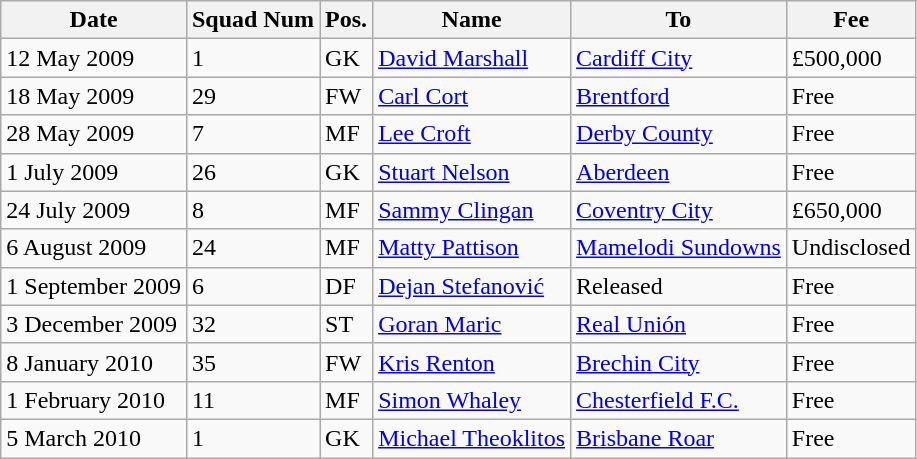<table class="wikitable">
<tr>
<th>Date</th>
<th>Squad Num</th>
<th>Pos.</th>
<th>Name</th>
<th>To</th>
<th>Fee</th>
</tr>
<tr>
<td>12 May 2009</td>
<td>1</td>
<td>GK</td>
<td><a href='#'>David Marshall</a></td>
<td><a href='#'>Cardiff City</a></td>
<td>£500,000</td>
</tr>
<tr>
<td>18 May 2009</td>
<td>29</td>
<td>FW</td>
<td><a href='#'>Carl Cort</a></td>
<td><a href='#'>Brentford</a></td>
<td>Free</td>
</tr>
<tr>
<td>28 May 2009</td>
<td>7</td>
<td>MF</td>
<td><a href='#'>Lee Croft</a></td>
<td><a href='#'>Derby County</a></td>
<td>Free</td>
</tr>
<tr>
<td>1 July 2009</td>
<td>26</td>
<td>GK</td>
<td><a href='#'>Stuart Nelson</a></td>
<td><a href='#'>Aberdeen</a></td>
<td>Free</td>
</tr>
<tr>
<td>24 July 2009</td>
<td>8</td>
<td>MF</td>
<td><a href='#'>Sammy Clingan</a></td>
<td><a href='#'>Coventry City</a></td>
<td>£650,000</td>
</tr>
<tr>
<td>6 August 2009</td>
<td>24</td>
<td>MF</td>
<td><a href='#'>Matty Pattison</a></td>
<td><a href='#'>Mamelodi Sundowns</a></td>
<td>Undisclosed</td>
</tr>
<tr>
<td>1 September 2009</td>
<td>6</td>
<td>DF</td>
<td><a href='#'>Dejan Stefanović</a></td>
<td>Released</td>
<td>Free</td>
</tr>
<tr>
<td>3 December 2009</td>
<td>32</td>
<td>ST</td>
<td><a href='#'>Goran Maric</a></td>
<td><a href='#'>Real Unión</a></td>
<td>Free</td>
</tr>
<tr>
<td>8 January 2010</td>
<td>35</td>
<td>FW</td>
<td><a href='#'>Kris Renton</a></td>
<td><a href='#'>Brechin City</a></td>
<td>Free</td>
</tr>
<tr>
<td>1 February 2010</td>
<td>11</td>
<td>MF</td>
<td><a href='#'>Simon Whaley</a></td>
<td><a href='#'>Chesterfield F.C.</a></td>
<td>Free</td>
</tr>
<tr>
<td>5 March 2010</td>
<td>1</td>
<td>GK</td>
<td><a href='#'>Michael Theoklitos</a></td>
<td><a href='#'>Brisbane Roar</a></td>
<td>Free</td>
</tr>
</table>
